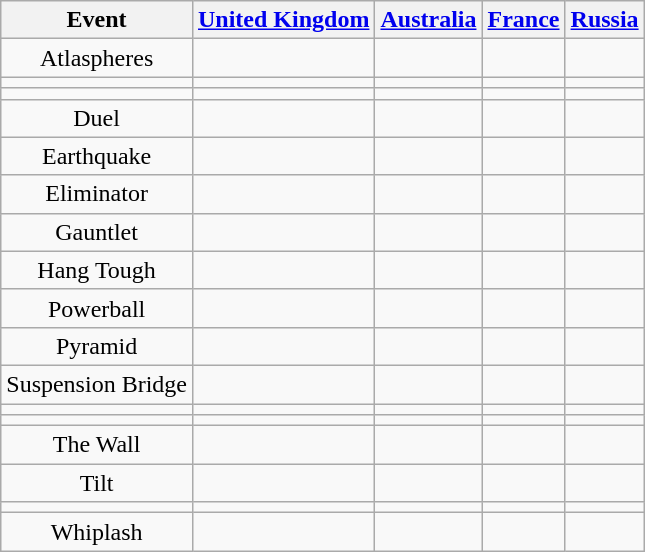<table class="wikitable sortable" style="text-align:center; line-height:18px;">
<tr>
<th>Event</th>
<th><a href='#'>United Kingdom</a></th>
<th><a href='#'>Australia</a></th>
<th><a href='#'>France</a></th>
<th><a href='#'>Russia</a></th>
</tr>
<tr>
<td>Atlaspheres</td>
<td></td>
<td></td>
<td></td>
<td></td>
</tr>
<tr>
<td></td>
<td></td>
<td></td>
<td></td>
<td></td>
</tr>
<tr>
<td></td>
<td></td>
<td></td>
<td></td>
<td></td>
</tr>
<tr>
<td>Duel</td>
<td></td>
<td></td>
<td></td>
<td></td>
</tr>
<tr>
<td>Earthquake</td>
<td></td>
<td></td>
<td></td>
<td></td>
</tr>
<tr>
<td>Eliminator</td>
<td></td>
<td></td>
<td></td>
<td></td>
</tr>
<tr>
<td>Gauntlet</td>
<td></td>
<td></td>
<td></td>
<td></td>
</tr>
<tr>
<td>Hang Tough</td>
<td></td>
<td></td>
<td></td>
<td></td>
</tr>
<tr>
<td>Powerball</td>
<td></td>
<td></td>
<td></td>
<td></td>
</tr>
<tr>
<td>Pyramid</td>
<td></td>
<td></td>
<td></td>
<td></td>
</tr>
<tr>
<td>Suspension Bridge</td>
<td></td>
<td></td>
<td></td>
<td></td>
</tr>
<tr>
<td></td>
<td></td>
<td></td>
<td></td>
<td></td>
</tr>
<tr>
<td></td>
<td></td>
<td></td>
<td></td>
<td></td>
</tr>
<tr>
<td>The Wall</td>
<td></td>
<td></td>
<td></td>
<td></td>
</tr>
<tr>
<td>Tilt</td>
<td></td>
<td></td>
<td></td>
<td></td>
</tr>
<tr>
<td></td>
<td></td>
<td></td>
<td></td>
<td></td>
</tr>
<tr>
<td>Whiplash</td>
<td></td>
<td></td>
<td></td>
<td></td>
</tr>
</table>
